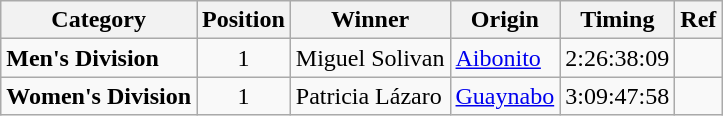<table class="wikitable">
<tr>
<th>Category</th>
<th>Position</th>
<th>Winner</th>
<th>Origin</th>
<th>Timing</th>
<th>Ref</th>
</tr>
<tr>
<td><strong>Men's Division</strong></td>
<td style="text-align:center;">1</td>
<td>Miguel Solivan</td>
<td><a href='#'>Aibonito</a></td>
<td>2:26:38:09</td>
<td></td>
</tr>
<tr>
<td><strong>Women's Division</strong></td>
<td style="text-align:center;">1</td>
<td>Patricia Lázaro</td>
<td><a href='#'>Guaynabo</a></td>
<td>3:09:47:58</td>
<td></td>
</tr>
</table>
